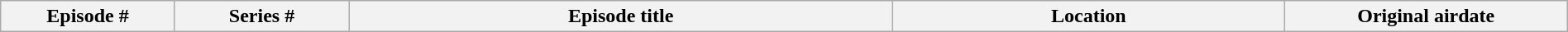<table class="wikitable plainrowheaders" style="width:100%; margin:auto;">
<tr>
<th width="8%">Episode #</th>
<th width="8%">Series #</th>
<th width="25%">Episode title</th>
<th width="18%">Location</th>
<th width="13%">Original airdate<br></th>
</tr>
</table>
